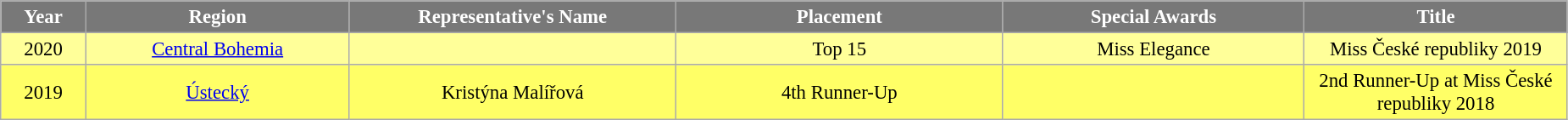<table class="wikitable sortable" style="font-size: 95%; text-align:center">
<tr>
<th width="60" style="background-color:#787878;color:#FFFFFF;">Year</th>
<th width="200" style="background-color:#787878;color:#FFFFFF;">Region</th>
<th width="250" style="background-color:#787878;color:#FFFFFF;">Representative's Name</th>
<th width="250" style="background-color:#787878;color:#FFFFFF;">Placement</th>
<th width="230" style="background-color:#787878;color:#FFFFFF;">Special Awards</th>
<th width="200" style="background-color:#787878;color:#FFFFFF;">Title</th>
</tr>
<tr style="background-color:#FFFF99;">
<td>2020</td>
<td><a href='#'>Central Bohemia</a></td>
<td></td>
<td>Top 15</td>
<td>Miss Elegance</td>
<td>Miss České republiky 2019</td>
</tr>
<tr style="background-color:#FFFF66;">
<td>2019</td>
<td><a href='#'>Ústecký</a></td>
<td>Kristýna Malířová</td>
<td>4th Runner-Up</td>
<td></td>
<td>2nd Runner-Up at Miss České republiky 2018</td>
</tr>
</table>
